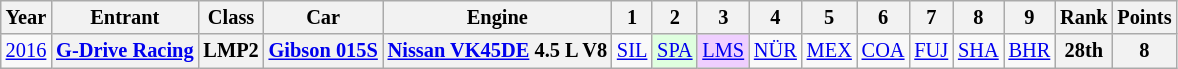<table class="wikitable" style="text-align:center; font-size:85%">
<tr>
<th>Year</th>
<th>Entrant</th>
<th>Class</th>
<th>Car</th>
<th>Engine</th>
<th>1</th>
<th>2</th>
<th>3</th>
<th>4</th>
<th>5</th>
<th>6</th>
<th>7</th>
<th>8</th>
<th>9</th>
<th>Rank</th>
<th>Points</th>
</tr>
<tr>
<td><a href='#'>2016</a></td>
<th nowrap><a href='#'>G-Drive Racing</a></th>
<th>LMP2</th>
<th nowrap><a href='#'>Gibson 015S</a></th>
<th nowrap><a href='#'>Nissan VK45DE</a> 4.5 L V8</th>
<td><a href='#'>SIL</a></td>
<td style="background:#DFFFDF;"><a href='#'>SPA</a><br></td>
<td style="background:#EFCFFF;"><a href='#'>LMS</a><br></td>
<td><a href='#'>NÜR</a></td>
<td><a href='#'>MEX</a></td>
<td><a href='#'>COA</a></td>
<td><a href='#'>FUJ</a></td>
<td><a href='#'>SHA</a></td>
<td><a href='#'>BHR</a></td>
<th>28th</th>
<th>8</th>
</tr>
</table>
